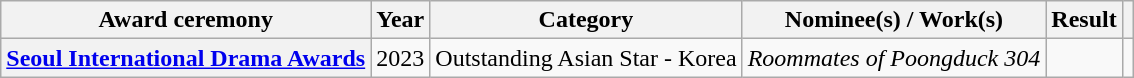<table class="wikitable plainrowheaders">
<tr>
<th scope="col">Award ceremony</th>
<th scope="col">Year</th>
<th scope="col">Category</th>
<th scope="col">Nominee(s) / Work(s)</th>
<th scope="col">Result</th>
<th scope="col"></th>
</tr>
<tr>
<th scope="row"><a href='#'>Seoul International Drama Awards</a></th>
<td>2023</td>
<td>Outstanding Asian Star - Korea</td>
<td><em>Roommates of Poongduck 304</em></td>
<td></td>
<td style="text-align:center"></td>
</tr>
</table>
